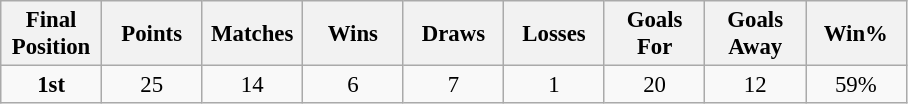<table class="wikitable" style="font-size: 95%; text-align: center;">
<tr>
<th width=60>Final Position</th>
<th width=60>Points</th>
<th width=60>Matches</th>
<th width=60>Wins</th>
<th width=60>Draws</th>
<th width=60>Losses</th>
<th width=60>Goals For</th>
<th width=60>Goals Away</th>
<th width=60>Win%</th>
</tr>
<tr>
<td><strong>1st</strong></td>
<td>25</td>
<td>14</td>
<td>6</td>
<td>7</td>
<td>1</td>
<td>20</td>
<td>12</td>
<td>59%</td>
</tr>
</table>
